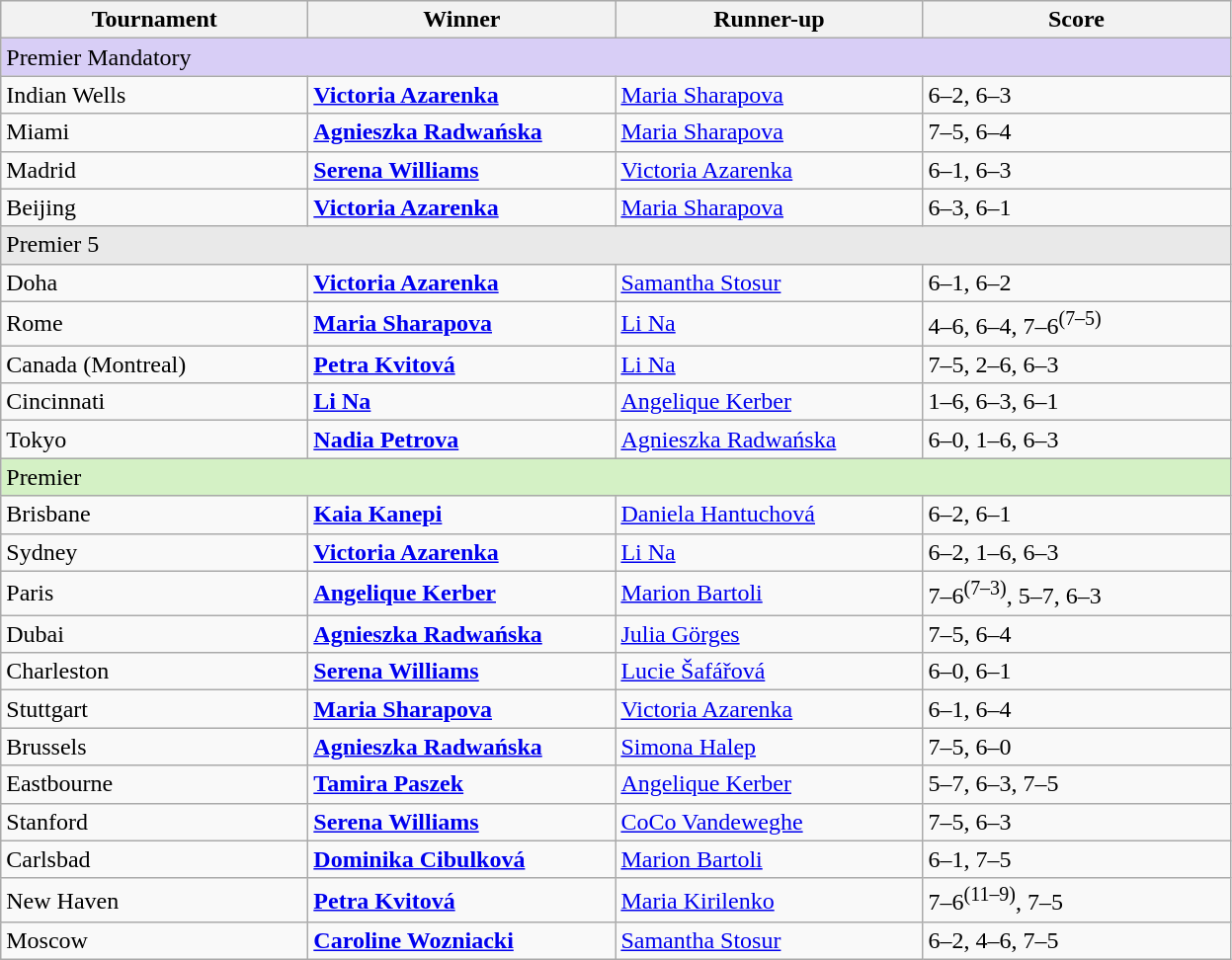<table class="wikitable nowrap">
<tr bgcolor="#efefef">
<th width=200>Tournament</th>
<th width=200>Winner</th>
<th width=200>Runner-up</th>
<th width=200>Score</th>
</tr>
<tr bgcolor="#d8cef6">
<td colspan="4">Premier Mandatory</td>
</tr>
<tr>
<td>Indian Wells</td>
<td> <strong><a href='#'>Victoria Azarenka</a></strong></td>
<td> <a href='#'>Maria Sharapova</a></td>
<td>6–2, 6–3</td>
</tr>
<tr>
<td>Miami</td>
<td> <strong><a href='#'>Agnieszka Radwańska</a></strong></td>
<td> <a href='#'>Maria Sharapova</a></td>
<td>7–5, 6–4</td>
</tr>
<tr>
<td>Madrid</td>
<td> <strong><a href='#'>Serena Williams</a></strong></td>
<td> <a href='#'>Victoria Azarenka</a></td>
<td>6–1, 6–3</td>
</tr>
<tr>
<td>Beijing</td>
<td> <strong><a href='#'>Victoria Azarenka</a></strong></td>
<td> <a href='#'>Maria Sharapova</a></td>
<td>6–3, 6–1</td>
</tr>
<tr bgcolor="#E9E9E9">
<td colspan="4">Premier 5</td>
</tr>
<tr>
<td>Doha</td>
<td> <strong><a href='#'>Victoria Azarenka</a></strong></td>
<td> <a href='#'>Samantha Stosur</a></td>
<td>6–1, 6–2</td>
</tr>
<tr>
<td>Rome</td>
<td> <strong><a href='#'>Maria Sharapova</a></strong></td>
<td> <a href='#'>Li Na</a></td>
<td>4–6, 6–4, 7–6<sup>(7–5)</sup></td>
</tr>
<tr>
<td>Canada (Montreal)</td>
<td> <strong><a href='#'>Petra Kvitová</a></strong></td>
<td> <a href='#'>Li Na</a></td>
<td>7–5, 2–6, 6–3</td>
</tr>
<tr>
<td>Cincinnati</td>
<td> <strong><a href='#'>Li Na</a></strong></td>
<td> <a href='#'>Angelique Kerber</a></td>
<td>1–6, 6–3, 6–1</td>
</tr>
<tr>
<td>Tokyo</td>
<td> <strong><a href='#'>Nadia Petrova</a></strong></td>
<td> <a href='#'>Agnieszka Radwańska</a></td>
<td>6–0, 1–6, 6–3</td>
</tr>
<tr bgcolor="#D4F1C5">
<td colspan="4">Premier</td>
</tr>
<tr>
<td>Brisbane</td>
<td> <strong><a href='#'>Kaia Kanepi</a></strong></td>
<td> <a href='#'>Daniela Hantuchová</a></td>
<td>6–2, 6–1</td>
</tr>
<tr>
<td>Sydney</td>
<td> <strong><a href='#'>Victoria Azarenka</a></strong></td>
<td> <a href='#'>Li Na</a></td>
<td>6–2, 1–6, 6–3</td>
</tr>
<tr>
<td>Paris</td>
<td> <strong><a href='#'>Angelique Kerber</a></strong></td>
<td> <a href='#'>Marion Bartoli</a></td>
<td>7–6<sup>(7–3)</sup>, 5–7, 6–3</td>
</tr>
<tr>
<td>Dubai</td>
<td> <strong><a href='#'>Agnieszka Radwańska</a></strong></td>
<td> <a href='#'>Julia Görges</a></td>
<td>7–5, 6–4</td>
</tr>
<tr>
<td>Charleston</td>
<td> <strong><a href='#'>Serena Williams</a></strong></td>
<td> <a href='#'>Lucie Šafářová</a></td>
<td>6–0, 6–1</td>
</tr>
<tr>
<td>Stuttgart</td>
<td> <strong><a href='#'>Maria Sharapova</a></strong></td>
<td> <a href='#'>Victoria Azarenka</a></td>
<td>6–1, 6–4</td>
</tr>
<tr>
<td>Brussels</td>
<td> <strong><a href='#'>Agnieszka Radwańska</a></strong></td>
<td> <a href='#'>Simona Halep</a></td>
<td>7–5, 6–0</td>
</tr>
<tr>
<td>Eastbourne</td>
<td> <strong><a href='#'>Tamira Paszek</a></strong></td>
<td> <a href='#'>Angelique Kerber</a></td>
<td>5–7, 6–3, 7–5</td>
</tr>
<tr>
<td>Stanford</td>
<td> <strong><a href='#'>Serena Williams</a></strong></td>
<td> <a href='#'>CoCo Vandeweghe</a></td>
<td>7–5, 6–3</td>
</tr>
<tr>
<td>Carlsbad</td>
<td> <strong><a href='#'>Dominika Cibulková</a></strong></td>
<td> <a href='#'>Marion Bartoli</a></td>
<td>6–1, 7–5</td>
</tr>
<tr>
<td>New Haven</td>
<td> <strong><a href='#'>Petra Kvitová</a></strong></td>
<td> <a href='#'>Maria Kirilenko</a></td>
<td>7–6<sup>(11–9)</sup>, 7–5</td>
</tr>
<tr>
<td>Moscow</td>
<td> <strong><a href='#'>Caroline Wozniacki</a></strong></td>
<td> <a href='#'>Samantha Stosur</a></td>
<td>6–2, 4–6, 7–5</td>
</tr>
</table>
